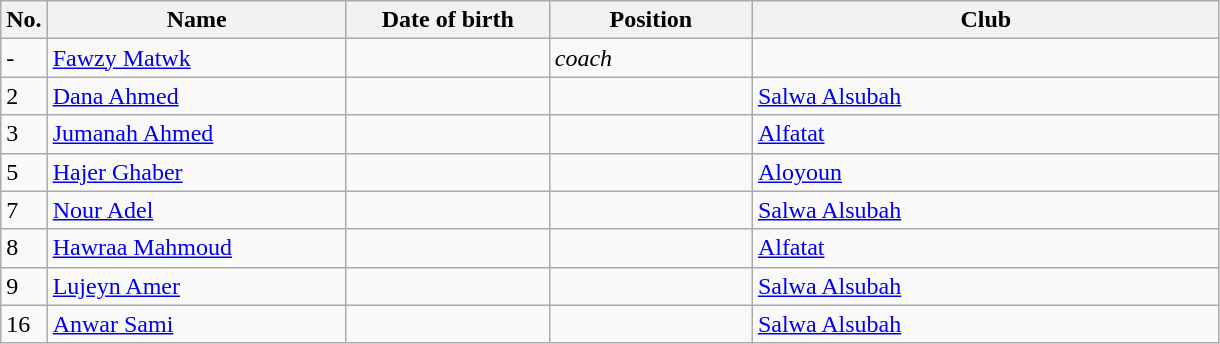<table class=wikitable sortable style=font-size:100%; text-align:center;>
<tr>
<th>No.</th>
<th style=width:12em>Name</th>
<th style=width:8em>Date of birth</th>
<th style=width:8em>Position</th>
<th style=width:19em>Club</th>
</tr>
<tr>
<td>-</td>
<td><a href='#'>Fawzy Matwk</a></td>
<td></td>
<td><em>coach</em></td>
<td></td>
</tr>
<tr>
<td>2</td>
<td><a href='#'>Dana Ahmed</a></td>
<td></td>
<td></td>
<td> <a href='#'>Salwa Alsubah</a></td>
</tr>
<tr>
<td>3</td>
<td><a href='#'>Jumanah Ahmed</a></td>
<td></td>
<td></td>
<td> <a href='#'>Alfatat</a></td>
</tr>
<tr>
<td>5</td>
<td><a href='#'>Hajer Ghaber</a></td>
<td></td>
<td></td>
<td> <a href='#'>Aloyoun</a></td>
</tr>
<tr>
<td>7</td>
<td><a href='#'>Nour Adel</a></td>
<td></td>
<td></td>
<td> <a href='#'>Salwa Alsubah</a></td>
</tr>
<tr>
<td>8</td>
<td><a href='#'>Hawraa Mahmoud</a></td>
<td></td>
<td></td>
<td> <a href='#'>Alfatat</a></td>
</tr>
<tr>
<td>9</td>
<td><a href='#'>Lujeyn Amer</a></td>
<td></td>
<td></td>
<td> <a href='#'>Salwa Alsubah</a></td>
</tr>
<tr>
<td>16</td>
<td><a href='#'>Anwar Sami</a></td>
<td></td>
<td></td>
<td> <a href='#'>Salwa Alsubah</a></td>
</tr>
</table>
